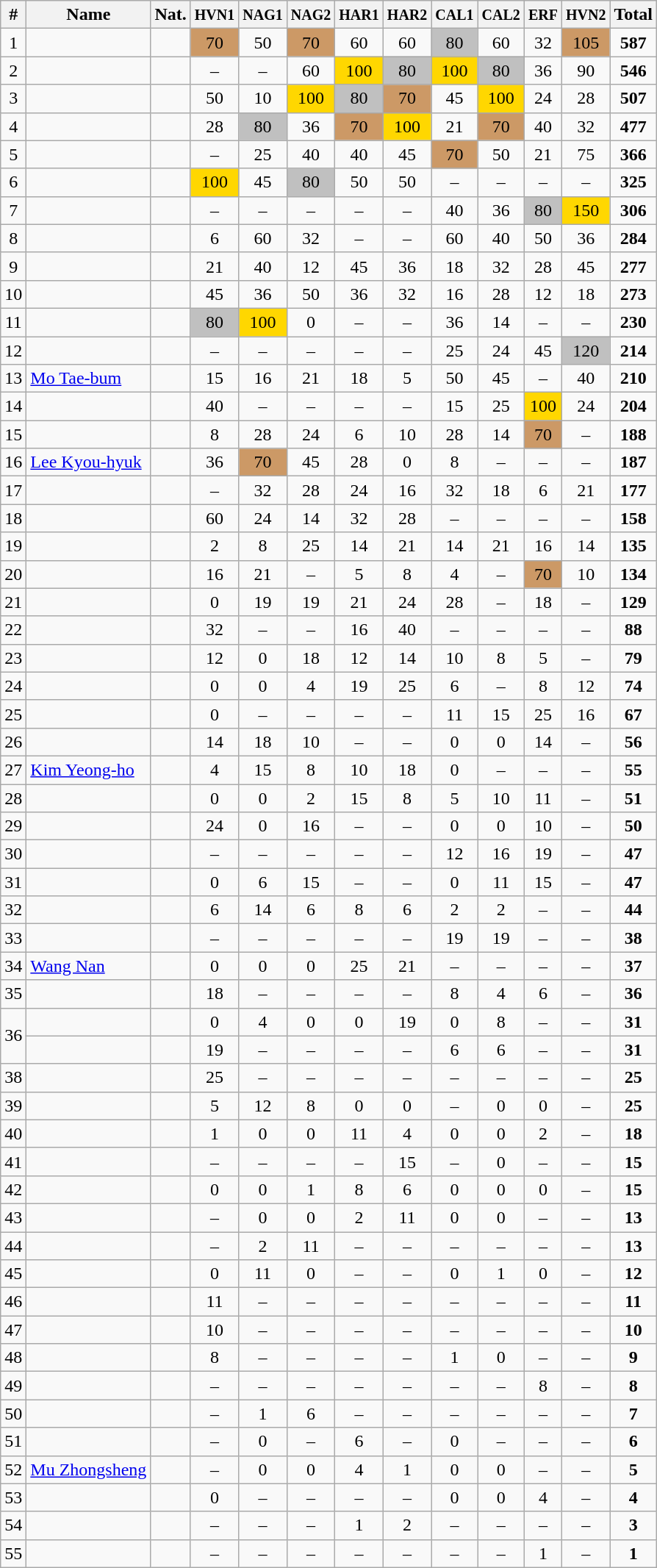<table class="wikitable sortable" style="text-align:center;">
<tr>
<th>#</th>
<th>Name</th>
<th>Nat.</th>
<th><small>HVN1</small></th>
<th><small>NAG1</small></th>
<th><small>NAG2</small></th>
<th><small>HAR1</small></th>
<th><small>HAR2</small></th>
<th><small>CAL1</small></th>
<th><small>CAL2</small></th>
<th><small>ERF</small></th>
<th><small>HVN2</small></th>
<th>Total</th>
</tr>
<tr>
<td>1</td>
<td align=left></td>
<td></td>
<td bgcolor=CC9966>70</td>
<td>50</td>
<td bgcolor=CC9966>70</td>
<td>60</td>
<td>60</td>
<td bgcolor="silver">80</td>
<td>60</td>
<td>32</td>
<td bgcolor=CC9966>105</td>
<td><strong>587</strong></td>
</tr>
<tr>
<td>2</td>
<td align=left></td>
<td></td>
<td>–</td>
<td>–</td>
<td>60</td>
<td bgcolor="gold">100</td>
<td bgcolor="silver">80</td>
<td bgcolor="gold">100</td>
<td bgcolor="silver">80</td>
<td>36</td>
<td>90</td>
<td><strong>546</strong></td>
</tr>
<tr>
<td>3</td>
<td align=left></td>
<td></td>
<td>50</td>
<td>10</td>
<td bgcolor="gold">100</td>
<td bgcolor="silver">80</td>
<td bgcolor=CC9966>70</td>
<td>45</td>
<td bgcolor="gold">100</td>
<td>24</td>
<td>28</td>
<td><strong>507</strong></td>
</tr>
<tr>
<td>4</td>
<td align=left></td>
<td></td>
<td>28</td>
<td bgcolor="silver">80</td>
<td>36</td>
<td bgcolor=CC9966>70</td>
<td bgcolor="gold">100</td>
<td>21</td>
<td bgcolor=CC9966>70</td>
<td>40</td>
<td>32</td>
<td><strong>477</strong></td>
</tr>
<tr>
<td>5</td>
<td align=left></td>
<td></td>
<td>–</td>
<td>25</td>
<td>40</td>
<td>40</td>
<td>45</td>
<td bgcolor=CC9966>70</td>
<td>50</td>
<td>21</td>
<td>75</td>
<td><strong>366</strong></td>
</tr>
<tr>
<td>6</td>
<td align=left></td>
<td></td>
<td bgcolor="gold">100</td>
<td>45</td>
<td bgcolor="silver">80</td>
<td>50</td>
<td>50</td>
<td>–</td>
<td>–</td>
<td>–</td>
<td>–</td>
<td><strong>325</strong></td>
</tr>
<tr>
<td>7</td>
<td align=left></td>
<td></td>
<td>–</td>
<td>–</td>
<td>–</td>
<td>–</td>
<td>–</td>
<td>40</td>
<td>36</td>
<td bgcolor="silver">80</td>
<td bgcolor="gold">150</td>
<td><strong>306</strong></td>
</tr>
<tr>
<td>8</td>
<td align=left></td>
<td></td>
<td>6</td>
<td>60</td>
<td>32</td>
<td>–</td>
<td>–</td>
<td>60</td>
<td>40</td>
<td>50</td>
<td>36</td>
<td><strong>284</strong></td>
</tr>
<tr>
<td>9</td>
<td align=left></td>
<td></td>
<td>21</td>
<td>40</td>
<td>12</td>
<td>45</td>
<td>36</td>
<td>18</td>
<td>32</td>
<td>28</td>
<td>45</td>
<td><strong>277</strong></td>
</tr>
<tr>
<td>10</td>
<td align=left></td>
<td></td>
<td>45</td>
<td>36</td>
<td>50</td>
<td>36</td>
<td>32</td>
<td>16</td>
<td>28</td>
<td>12</td>
<td>18</td>
<td><strong>273</strong></td>
</tr>
<tr>
<td>11</td>
<td align=left></td>
<td></td>
<td bgcolor="silver">80</td>
<td bgcolor="gold">100</td>
<td>0</td>
<td>–</td>
<td>–</td>
<td>36</td>
<td>14</td>
<td>–</td>
<td>–</td>
<td><strong>230</strong></td>
</tr>
<tr>
<td>12</td>
<td align=left></td>
<td></td>
<td>–</td>
<td>–</td>
<td>–</td>
<td>–</td>
<td>–</td>
<td>25</td>
<td>24</td>
<td>45</td>
<td bgcolor="silver">120</td>
<td><strong>214</strong></td>
</tr>
<tr>
<td>13</td>
<td align=left><a href='#'>Mo Tae-bum</a></td>
<td></td>
<td>15</td>
<td>16</td>
<td>21</td>
<td>18</td>
<td>5</td>
<td>50</td>
<td>45</td>
<td>–</td>
<td>40</td>
<td><strong>210</strong></td>
</tr>
<tr>
<td>14</td>
<td align=left></td>
<td></td>
<td>40</td>
<td>–</td>
<td>–</td>
<td>–</td>
<td>–</td>
<td>15</td>
<td>25</td>
<td bgcolor="gold">100</td>
<td>24</td>
<td><strong>204</strong></td>
</tr>
<tr>
<td>15</td>
<td align=left></td>
<td></td>
<td>8</td>
<td>28</td>
<td>24</td>
<td>6</td>
<td>10</td>
<td>28</td>
<td>14</td>
<td bgcolor=CC9966>70</td>
<td>–</td>
<td><strong>188</strong></td>
</tr>
<tr>
<td>16</td>
<td align=left><a href='#'>Lee Kyou-hyuk</a></td>
<td></td>
<td>36</td>
<td bgcolor=CC9966>70</td>
<td>45</td>
<td>28</td>
<td>0</td>
<td>8</td>
<td>–</td>
<td>–</td>
<td>–</td>
<td><strong>187</strong></td>
</tr>
<tr>
<td>17</td>
<td align=left></td>
<td></td>
<td>–</td>
<td>32</td>
<td>28</td>
<td>24</td>
<td>16</td>
<td>32</td>
<td>18</td>
<td>6</td>
<td>21</td>
<td><strong>177</strong></td>
</tr>
<tr>
<td>18</td>
<td align=left></td>
<td></td>
<td>60</td>
<td>24</td>
<td>14</td>
<td>32</td>
<td>28</td>
<td>–</td>
<td>–</td>
<td>–</td>
<td>–</td>
<td><strong>158</strong></td>
</tr>
<tr>
<td>19</td>
<td align=left></td>
<td></td>
<td>2</td>
<td>8</td>
<td>25</td>
<td>14</td>
<td>21</td>
<td>14</td>
<td>21</td>
<td>16</td>
<td>14</td>
<td><strong>135</strong></td>
</tr>
<tr>
<td>20</td>
<td align=left></td>
<td></td>
<td>16</td>
<td>21</td>
<td>–</td>
<td>5</td>
<td>8</td>
<td>4</td>
<td>–</td>
<td bgcolor=CC9966>70</td>
<td>10</td>
<td><strong>134</strong></td>
</tr>
<tr>
<td>21</td>
<td align=left></td>
<td></td>
<td>0</td>
<td>19</td>
<td>19</td>
<td>21</td>
<td>24</td>
<td>28</td>
<td>–</td>
<td>18</td>
<td>–</td>
<td><strong>129</strong></td>
</tr>
<tr>
<td>22</td>
<td align=left></td>
<td></td>
<td>32</td>
<td>–</td>
<td>–</td>
<td>16</td>
<td>40</td>
<td>–</td>
<td>–</td>
<td>–</td>
<td>–</td>
<td><strong>88</strong></td>
</tr>
<tr>
<td>23</td>
<td align=left></td>
<td></td>
<td>12</td>
<td>0</td>
<td>18</td>
<td>12</td>
<td>14</td>
<td>10</td>
<td>8</td>
<td>5</td>
<td>–</td>
<td><strong>79</strong></td>
</tr>
<tr>
<td>24</td>
<td align=left></td>
<td></td>
<td>0</td>
<td>0</td>
<td>4</td>
<td>19</td>
<td>25</td>
<td>6</td>
<td>–</td>
<td>8</td>
<td>12</td>
<td><strong>74</strong></td>
</tr>
<tr>
<td>25</td>
<td align=left></td>
<td></td>
<td>0</td>
<td>–</td>
<td>–</td>
<td>–</td>
<td>–</td>
<td>11</td>
<td>15</td>
<td>25</td>
<td>16</td>
<td><strong>67</strong></td>
</tr>
<tr>
<td>26</td>
<td align=left></td>
<td></td>
<td>14</td>
<td>18</td>
<td>10</td>
<td>–</td>
<td>–</td>
<td>0</td>
<td>0</td>
<td>14</td>
<td>–</td>
<td><strong>56</strong></td>
</tr>
<tr>
<td>27</td>
<td align=left><a href='#'>Kim Yeong-ho</a></td>
<td></td>
<td>4</td>
<td>15</td>
<td>8</td>
<td>10</td>
<td>18</td>
<td>0</td>
<td>–</td>
<td>–</td>
<td>–</td>
<td><strong>55</strong></td>
</tr>
<tr>
<td>28</td>
<td align=left></td>
<td></td>
<td>0</td>
<td>0</td>
<td>2</td>
<td>15</td>
<td>8</td>
<td>5</td>
<td>10</td>
<td>11</td>
<td>–</td>
<td><strong>51</strong></td>
</tr>
<tr>
<td>29</td>
<td align=left></td>
<td></td>
<td>24</td>
<td>0</td>
<td>16</td>
<td>–</td>
<td>–</td>
<td>0</td>
<td>0</td>
<td>10</td>
<td>–</td>
<td><strong>50</strong></td>
</tr>
<tr>
<td>30</td>
<td align=left></td>
<td></td>
<td>–</td>
<td>–</td>
<td>–</td>
<td>–</td>
<td>–</td>
<td>12</td>
<td>16</td>
<td>19</td>
<td>–</td>
<td><strong>47</strong></td>
</tr>
<tr>
<td>31</td>
<td align=left></td>
<td></td>
<td>0</td>
<td>6</td>
<td>15</td>
<td>–</td>
<td>–</td>
<td>0</td>
<td>11</td>
<td>15</td>
<td>–</td>
<td><strong>47</strong></td>
</tr>
<tr>
<td>32</td>
<td align=left></td>
<td></td>
<td>6</td>
<td>14</td>
<td>6</td>
<td>8</td>
<td>6</td>
<td>2</td>
<td>2</td>
<td>–</td>
<td>–</td>
<td><strong>44</strong></td>
</tr>
<tr>
<td>33</td>
<td align=left></td>
<td></td>
<td>–</td>
<td>–</td>
<td>–</td>
<td>–</td>
<td>–</td>
<td>19</td>
<td>19</td>
<td>–</td>
<td>–</td>
<td><strong>38</strong></td>
</tr>
<tr>
<td>34</td>
<td align=left><a href='#'>Wang Nan</a></td>
<td></td>
<td>0</td>
<td>0</td>
<td>0</td>
<td>25</td>
<td>21</td>
<td>–</td>
<td>–</td>
<td>–</td>
<td>–</td>
<td><strong>37</strong></td>
</tr>
<tr>
<td>35</td>
<td align=left></td>
<td></td>
<td>18</td>
<td>–</td>
<td>–</td>
<td>–</td>
<td>–</td>
<td>8</td>
<td>4</td>
<td>6</td>
<td>–</td>
<td><strong>36</strong></td>
</tr>
<tr>
<td rowspan=2>36</td>
<td align=left></td>
<td></td>
<td>0</td>
<td>4</td>
<td>0</td>
<td>0</td>
<td>19</td>
<td>0</td>
<td>8</td>
<td>–</td>
<td>–</td>
<td><strong>31</strong></td>
</tr>
<tr>
<td align=left></td>
<td></td>
<td>19</td>
<td>–</td>
<td>–</td>
<td>–</td>
<td>–</td>
<td>6</td>
<td>6</td>
<td>–</td>
<td>–</td>
<td><strong>31</strong></td>
</tr>
<tr>
<td>38</td>
<td align=left></td>
<td></td>
<td>25</td>
<td>–</td>
<td>–</td>
<td>–</td>
<td>–</td>
<td>–</td>
<td>–</td>
<td>–</td>
<td>–</td>
<td><strong>25</strong></td>
</tr>
<tr>
<td>39</td>
<td align=left></td>
<td></td>
<td>5</td>
<td>12</td>
<td>8</td>
<td>0</td>
<td>0</td>
<td>–</td>
<td>0</td>
<td>0</td>
<td>–</td>
<td><strong>25</strong></td>
</tr>
<tr>
<td>40</td>
<td align=left></td>
<td></td>
<td>1</td>
<td>0</td>
<td>0</td>
<td>11</td>
<td>4</td>
<td>0</td>
<td>0</td>
<td>2</td>
<td>–</td>
<td><strong>18</strong></td>
</tr>
<tr>
<td>41</td>
<td align=left></td>
<td></td>
<td>–</td>
<td>–</td>
<td>–</td>
<td>–</td>
<td>15</td>
<td>–</td>
<td>0</td>
<td>–</td>
<td>–</td>
<td><strong>15</strong></td>
</tr>
<tr>
<td>42</td>
<td align=left></td>
<td></td>
<td>0</td>
<td>0</td>
<td>1</td>
<td>8</td>
<td>6</td>
<td>0</td>
<td>0</td>
<td>0</td>
<td>–</td>
<td><strong>15</strong></td>
</tr>
<tr>
<td>43</td>
<td align=left></td>
<td></td>
<td>–</td>
<td>0</td>
<td>0</td>
<td>2</td>
<td>11</td>
<td>0</td>
<td>0</td>
<td>–</td>
<td>–</td>
<td><strong>13</strong></td>
</tr>
<tr>
<td>44</td>
<td align=left></td>
<td></td>
<td>–</td>
<td>2</td>
<td>11</td>
<td>–</td>
<td>–</td>
<td>–</td>
<td>–</td>
<td>–</td>
<td>–</td>
<td><strong>13</strong></td>
</tr>
<tr>
<td>45</td>
<td align=left></td>
<td></td>
<td>0</td>
<td>11</td>
<td>0</td>
<td>–</td>
<td>–</td>
<td>0</td>
<td>1</td>
<td>0</td>
<td>–</td>
<td><strong>12</strong></td>
</tr>
<tr>
<td>46</td>
<td align=left></td>
<td></td>
<td>11</td>
<td>–</td>
<td>–</td>
<td>–</td>
<td>–</td>
<td>–</td>
<td>–</td>
<td>–</td>
<td>–</td>
<td><strong>11</strong></td>
</tr>
<tr>
<td>47</td>
<td align=left></td>
<td></td>
<td>10</td>
<td>–</td>
<td>–</td>
<td>–</td>
<td>–</td>
<td>–</td>
<td>–</td>
<td>–</td>
<td>–</td>
<td><strong>10</strong></td>
</tr>
<tr>
<td>48</td>
<td align=left></td>
<td></td>
<td>8</td>
<td>–</td>
<td>–</td>
<td>–</td>
<td>–</td>
<td>1</td>
<td>0</td>
<td>–</td>
<td>–</td>
<td><strong>9</strong></td>
</tr>
<tr>
<td>49</td>
<td align=left></td>
<td></td>
<td>–</td>
<td>–</td>
<td>–</td>
<td>–</td>
<td>–</td>
<td>–</td>
<td>–</td>
<td>8</td>
<td>–</td>
<td><strong>8</strong></td>
</tr>
<tr>
<td>50</td>
<td align=left></td>
<td></td>
<td>–</td>
<td>1</td>
<td>6</td>
<td>–</td>
<td>–</td>
<td>–</td>
<td>–</td>
<td>–</td>
<td>–</td>
<td><strong>7</strong></td>
</tr>
<tr>
<td>51</td>
<td align=left></td>
<td></td>
<td>–</td>
<td>0</td>
<td>–</td>
<td>6</td>
<td>–</td>
<td>0</td>
<td>–</td>
<td>–</td>
<td>–</td>
<td><strong>6</strong></td>
</tr>
<tr>
<td>52</td>
<td align=left><a href='#'>Mu Zhongsheng</a></td>
<td></td>
<td>–</td>
<td>0</td>
<td>0</td>
<td>4</td>
<td>1</td>
<td>0</td>
<td>0</td>
<td>–</td>
<td>–</td>
<td><strong>5</strong></td>
</tr>
<tr>
<td>53</td>
<td align=left></td>
<td></td>
<td>0</td>
<td>–</td>
<td>–</td>
<td>–</td>
<td>–</td>
<td>0</td>
<td>0</td>
<td>4</td>
<td>–</td>
<td><strong>4</strong></td>
</tr>
<tr>
<td>54</td>
<td align=left></td>
<td></td>
<td>–</td>
<td>–</td>
<td>–</td>
<td>1</td>
<td>2</td>
<td>–</td>
<td>–</td>
<td>–</td>
<td>–</td>
<td><strong>3</strong></td>
</tr>
<tr>
<td>55</td>
<td align=left></td>
<td></td>
<td>–</td>
<td>–</td>
<td>–</td>
<td>–</td>
<td>–</td>
<td>–</td>
<td>–</td>
<td>1</td>
<td>–</td>
<td><strong>1</strong></td>
</tr>
</table>
